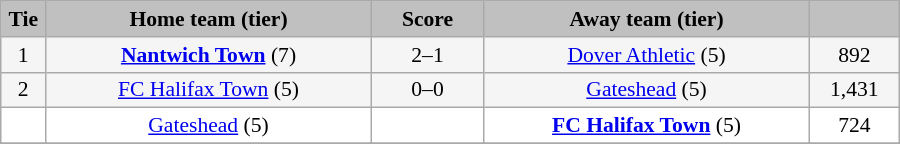<table class="wikitable" style="width: 600px; background:WhiteSmoke; text-align:center; font-size:90%">
<tr>
<td scope="col" style="width:  5.00%; background:silver;"><strong>Tie</strong></td>
<td scope="col" style="width: 36.25%; background:silver;"><strong>Home team (tier)</strong></td>
<td scope="col" style="width: 12.50%; background:silver;"><strong>Score</strong></td>
<td scope="col" style="width: 36.25%; background:silver;"><strong>Away team (tier)</strong></td>
<td scope="col" style="width: 10.00%; background:silver;"><strong></strong></td>
</tr>
<tr>
<td>1</td>
<td><strong><a href='#'>Nantwich Town</a></strong> (7)</td>
<td>2–1</td>
<td><a href='#'>Dover Athletic</a> (5)</td>
<td>892</td>
</tr>
<tr>
<td>2</td>
<td><a href='#'>FC Halifax Town</a> (5)</td>
<td>0–0</td>
<td><a href='#'>Gateshead</a> (5)</td>
<td>1,431</td>
</tr>
<tr style="background:white;">
<td><em></em></td>
<td><a href='#'>Gateshead</a> (5)</td>
<td></td>
<td><strong><a href='#'>FC Halifax Town</a></strong> (5)</td>
<td>724</td>
</tr>
<tr>
</tr>
</table>
